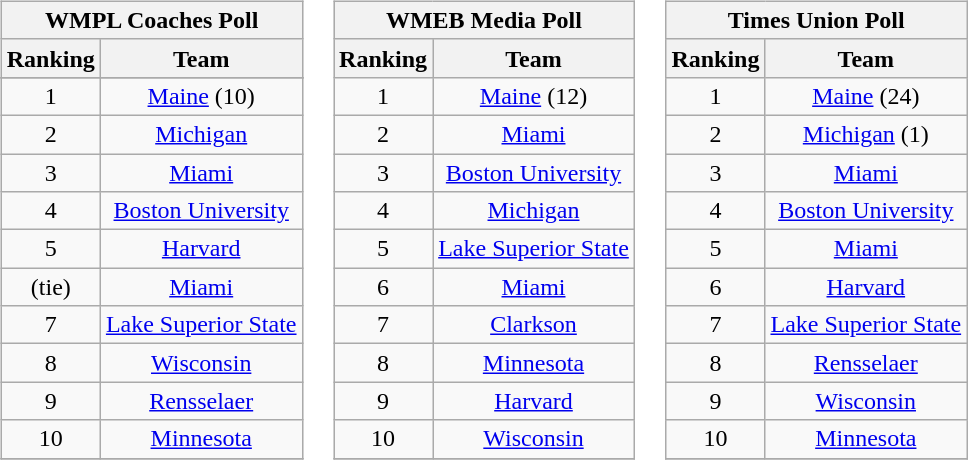<table>
<tr style="vertical-align:top;">
<td><br><table class="wikitable" style="text-align:center;">
<tr>
<th colspan=2><strong>WMPL Coaches Poll</strong></th>
</tr>
<tr>
<th>Ranking</th>
<th>Team</th>
</tr>
<tr>
</tr>
<tr>
<td>1</td>
<td><a href='#'>Maine</a> (10)</td>
</tr>
<tr>
<td>2</td>
<td><a href='#'>Michigan</a></td>
</tr>
<tr>
<td>3</td>
<td><a href='#'>Miami</a></td>
</tr>
<tr>
<td>4</td>
<td><a href='#'>Boston University</a></td>
</tr>
<tr>
<td>5</td>
<td><a href='#'>Harvard</a></td>
</tr>
<tr>
<td>(tie)</td>
<td><a href='#'>Miami</a></td>
</tr>
<tr>
<td>7</td>
<td><a href='#'>Lake Superior State</a></td>
</tr>
<tr>
<td>8</td>
<td><a href='#'>Wisconsin</a></td>
</tr>
<tr>
<td>9</td>
<td><a href='#'>Rensselaer</a></td>
</tr>
<tr>
<td>10</td>
<td><a href='#'>Minnesota</a></td>
</tr>
<tr>
</tr>
</table>
</td>
<td><br><table class="wikitable" style="text-align:center;">
<tr>
<th colspan=2><strong>WMEB Media Poll</strong></th>
</tr>
<tr>
<th>Ranking</th>
<th>Team</th>
</tr>
<tr>
<td>1</td>
<td><a href='#'>Maine</a> (12)</td>
</tr>
<tr>
<td>2</td>
<td><a href='#'>Miami</a></td>
</tr>
<tr>
<td>3</td>
<td><a href='#'>Boston University</a></td>
</tr>
<tr>
<td>4</td>
<td><a href='#'>Michigan</a></td>
</tr>
<tr>
<td>5</td>
<td><a href='#'>Lake Superior State</a></td>
</tr>
<tr>
<td>6</td>
<td><a href='#'>Miami</a></td>
</tr>
<tr>
<td>7</td>
<td><a href='#'>Clarkson</a></td>
</tr>
<tr>
<td>8</td>
<td><a href='#'>Minnesota</a></td>
</tr>
<tr>
<td>9</td>
<td><a href='#'>Harvard</a></td>
</tr>
<tr>
<td>10</td>
<td><a href='#'>Wisconsin</a></td>
</tr>
<tr>
</tr>
</table>
</td>
<td><br><table class="wikitable" style="text-align:center;">
<tr>
<th colspan=2><strong>Times Union Poll</strong></th>
</tr>
<tr>
<th>Ranking</th>
<th>Team</th>
</tr>
<tr>
<td>1</td>
<td><a href='#'>Maine</a> (24)</td>
</tr>
<tr>
<td>2</td>
<td><a href='#'>Michigan</a> (1)</td>
</tr>
<tr>
<td>3</td>
<td><a href='#'>Miami</a></td>
</tr>
<tr>
<td>4</td>
<td><a href='#'>Boston University</a></td>
</tr>
<tr>
<td>5</td>
<td><a href='#'>Miami</a></td>
</tr>
<tr>
<td>6</td>
<td><a href='#'>Harvard</a></td>
</tr>
<tr>
<td>7</td>
<td><a href='#'>Lake Superior State</a></td>
</tr>
<tr>
<td>8</td>
<td><a href='#'>Rensselaer</a></td>
</tr>
<tr>
<td>9</td>
<td><a href='#'>Wisconsin</a></td>
</tr>
<tr>
<td>10</td>
<td><a href='#'>Minnesota</a></td>
</tr>
<tr>
</tr>
</table>
</td>
</tr>
</table>
